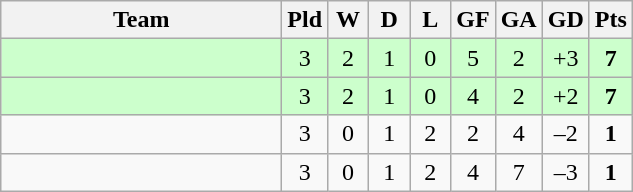<table class="wikitable" style="text-align:center;">
<tr>
<th width=180>Team</th>
<th width=20>Pld</th>
<th width=20>W</th>
<th width=20>D</th>
<th width=20>L</th>
<th width=20>GF</th>
<th width=20>GA</th>
<th width=20>GD</th>
<th width=20>Pts</th>
</tr>
<tr bgcolor=#ccffcc>
<td align="left"></td>
<td>3</td>
<td>2</td>
<td>1</td>
<td>0</td>
<td>5</td>
<td>2</td>
<td>+3</td>
<td><strong>7</strong></td>
</tr>
<tr bgcolor=#ccffcc>
<td align="left"><em></em></td>
<td>3</td>
<td>2</td>
<td>1</td>
<td>0</td>
<td>4</td>
<td>2</td>
<td>+2</td>
<td><strong>7</strong></td>
</tr>
<tr>
<td align="left"></td>
<td>3</td>
<td>0</td>
<td>1</td>
<td>2</td>
<td>2</td>
<td>4</td>
<td>–2</td>
<td><strong>1</strong></td>
</tr>
<tr>
<td align="left"></td>
<td>3</td>
<td>0</td>
<td>1</td>
<td>2</td>
<td>4</td>
<td>7</td>
<td>–3</td>
<td><strong>1</strong></td>
</tr>
</table>
